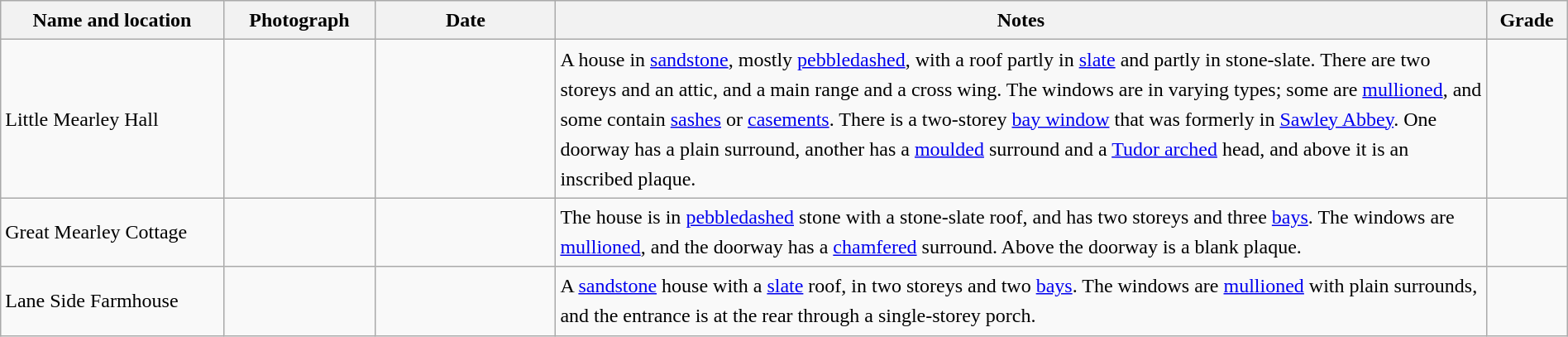<table class="wikitable sortable plainrowheaders" style="width:100%;border:0px;text-align:left;line-height:150%;">
<tr>
<th scope="col"  style="width:150px">Name and location</th>
<th scope="col"  style="width:100px" class="unsortable">Photograph</th>
<th scope="col"  style="width:120px">Date</th>
<th scope="col"  style="width:650px" class="unsortable">Notes</th>
<th scope="col"  style="width:50px">Grade</th>
</tr>
<tr>
<td>Little Mearley Hall<br><small></small></td>
<td></td>
<td align="center"></td>
<td>A house in <a href='#'>sandstone</a>, mostly <a href='#'>pebbledashed</a>, with a roof partly in <a href='#'>slate</a> and partly in stone-slate.  There are two storeys and an attic, and a main range and a cross wing.  The windows are in varying types; some are <a href='#'>mullioned</a>, and some contain <a href='#'>sashes</a> or <a href='#'>casements</a>.  There is a two-storey <a href='#'>bay window</a> that was formerly in <a href='#'>Sawley Abbey</a>.  One doorway has a plain surround, another has a <a href='#'>moulded</a> surround and a <a href='#'>Tudor arched</a> head, and above it is an inscribed plaque.</td>
<td align="center" ></td>
</tr>
<tr>
<td>Great Mearley Cottage<br><small></small></td>
<td></td>
<td align="center"></td>
<td>The house is in <a href='#'>pebbledashed</a> stone with a stone-slate roof, and has two storeys and three <a href='#'>bays</a>.  The windows are <a href='#'>mullioned</a>, and the doorway has a <a href='#'>chamfered</a> surround.  Above the doorway is a blank plaque.</td>
<td align="center" ></td>
</tr>
<tr>
<td>Lane Side Farmhouse<br><small></small></td>
<td></td>
<td align="center"></td>
<td>A <a href='#'>sandstone</a> house with a <a href='#'>slate</a> roof, in two storeys and two <a href='#'>bays</a>.  The windows are <a href='#'>mullioned</a> with plain surrounds, and the entrance is at the rear through a single-storey porch.</td>
<td align="center" ></td>
</tr>
<tr>
</tr>
</table>
